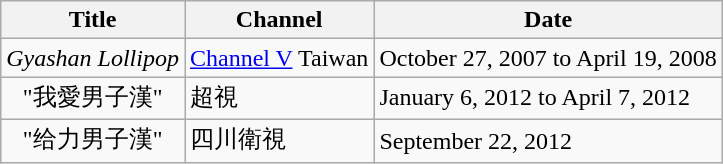<table class="wikitable sortable">
<tr>
<th>Title</th>
<th>Channel</th>
<th>Date</th>
</tr>
<tr>
<td style="text-align:center"><em>Gyashan Lollipop</em></td>
<td><a href='#'>Channel V</a> Taiwan</td>
<td>October 27, 2007 to April 19, 2008</td>
</tr>
<tr>
<td style="text-align:center">"我愛男子漢"</td>
<td>超視</td>
<td>January 6, 2012 to April 7, 2012</td>
</tr>
<tr>
<td style="text-align:center">"给力男子漢"</td>
<td>四川衛視</td>
<td>September 22, 2012</td>
</tr>
</table>
